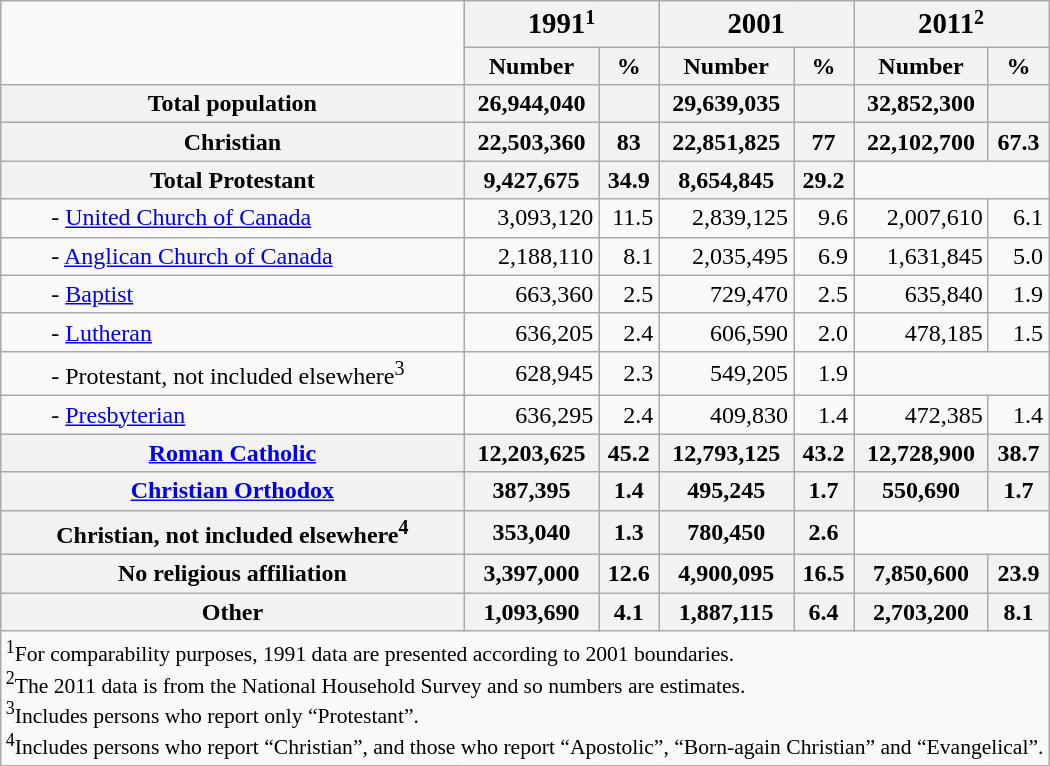<table class="wikitable sortable" style="text-align:right">
<tr>
<td rowspan=2></td>
<th style="text-align:center;" colspan="2"><big>1991</big><sup>1</sup></th>
<th style="text-align:center;" colspan="2"><big>2001</big></th>
<th style="text-align:center;" colspan="2"><big>2011</big><sup>2</sup></th>
</tr>
<tr>
<th>Number</th>
<th>%</th>
<th>Number</th>
<th>%</th>
<th>Number</th>
<th>%</th>
</tr>
<tr>
<th align=left>Total population</th>
<th>26,944,040</th>
<th></th>
<th>29,639,035</th>
<th></th>
<th>32,852,300</th>
<th></th>
</tr>
<tr>
<th align=left>Christian</th>
<th>22,503,360</th>
<th>83</th>
<th>22,851,825</th>
<th>77</th>
<th>22,102,700</th>
<th>67.3</th>
</tr>
<tr>
<th align=left>Total Protestant</th>
<th>9,427,675</th>
<th>34.9</th>
<th>8,654,845</th>
<th>29.2</th>
</tr>
<tr>
<td style="text-align:left; text-indent:30px;">- <a href='#'>United Church of Canada</a></td>
<td>3,093,120</td>
<td>11.5</td>
<td>2,839,125</td>
<td>9.6</td>
<td>2,007,610</td>
<td>6.1</td>
</tr>
<tr>
<td style="text-align:left; text-indent:30px;">- <a href='#'>Anglican Church of Canada</a></td>
<td>2,188,110</td>
<td>8.1</td>
<td>2,035,495</td>
<td>6.9</td>
<td>1,631,845</td>
<td>5.0</td>
</tr>
<tr>
<td style="text-align:left; text-indent:30px;">- <a href='#'>Baptist</a></td>
<td>663,360</td>
<td>2.5</td>
<td>729,470</td>
<td>2.5</td>
<td>635,840</td>
<td>1.9</td>
</tr>
<tr>
<td style="text-align:left; text-indent:30px;">- <a href='#'>Lutheran</a></td>
<td>636,205</td>
<td>2.4</td>
<td>606,590</td>
<td>2.0</td>
<td>478,185</td>
<td>1.5</td>
</tr>
<tr>
<td style="text-align:left; text-indent:30px;">- Protestant, not included elsewhere<sup>3</sup></td>
<td>628,945</td>
<td>2.3</td>
<td>549,205</td>
<td>1.9</td>
</tr>
<tr>
<td style="text-align:left; text-indent:30px;">- <a href='#'>Presbyterian</a></td>
<td>636,295</td>
<td>2.4</td>
<td>409,830</td>
<td>1.4</td>
<td>472,385</td>
<td>1.4</td>
</tr>
<tr>
<th align=left><a href='#'>Roman Catholic</a></th>
<th>12,203,625</th>
<th>45.2</th>
<th>12,793,125</th>
<th>43.2</th>
<th>12,728,900</th>
<th>38.7</th>
</tr>
<tr>
<th align=left><a href='#'>Christian Orthodox</a></th>
<th>387,395</th>
<th>1.4</th>
<th>495,245</th>
<th>1.7</th>
<th>550,690</th>
<th>1.7</th>
</tr>
<tr>
<th align=left>Christian, not included elsewhere<sup>4</sup></th>
<th>353,040</th>
<th>1.3</th>
<th>780,450</th>
<th>2.6</th>
</tr>
<tr>
<th align=left>No religious affiliation</th>
<th>3,397,000</th>
<th>12.6</th>
<th>4,900,095</th>
<th>16.5</th>
<th>7,850,600</th>
<th>23.9</th>
</tr>
<tr>
<th align=left>Other</th>
<th>1,093,690</th>
<th>4.1</th>
<th>1,887,115</th>
<th>6.4</th>
<th>2,703,200</th>
<th>8.1</th>
</tr>
<tr>
<td colspan="7" style="text-align:left; font-size:90%;"><sup>1</sup>For comparability purposes, 1991 data are presented according to 2001 boundaries.<br><sup>2</sup>The 2011 data is from the National Household Survey and so numbers are estimates.<br><sup>3</sup>Includes persons who report only “Protestant”.<br><sup>4</sup>Includes persons who report “Christian”, and those who report “Apostolic”, “Born-again Christian” and “Evangelical”.</td>
</tr>
</table>
